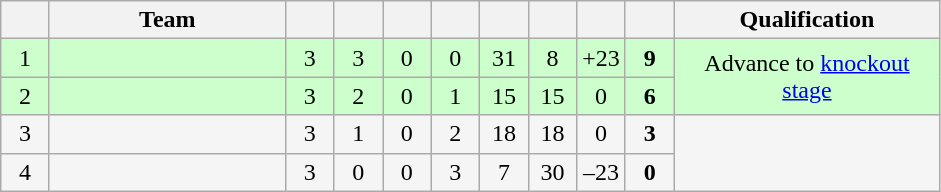<table class="wikitable" style="text-align: center;">
<tr>
<th width="25"></th>
<th width="150">Team</th>
<th width="25"></th>
<th width="25"></th>
<th width="25"></th>
<th width="25"></th>
<th width="25"></th>
<th width="25"></th>
<th width="25"></th>
<th width="25"></th>
<th width="170">Qualification</th>
</tr>
<tr align=center style="background:#ccffcc;">
<td>1</td>
<td style="text-align:left;"></td>
<td>3</td>
<td>3</td>
<td>0</td>
<td>0</td>
<td>31</td>
<td>8</td>
<td>+23</td>
<td><strong>9</strong></td>
<td rowspan="2">Advance to <a href='#'>knockout stage</a></td>
</tr>
<tr align=center style="background:#ccffcc;">
<td>2</td>
<td style="text-align:left;"></td>
<td>3</td>
<td>2</td>
<td>0</td>
<td>1</td>
<td>15</td>
<td>15</td>
<td>0</td>
<td><strong>6</strong></td>
</tr>
<tr align=center style="background:#f5f5f5;">
<td>3</td>
<td style="text-align:left;"></td>
<td>3</td>
<td>1</td>
<td>0</td>
<td>2</td>
<td>18</td>
<td>18</td>
<td>0</td>
<td><strong>3</strong></td>
<td rowspan="2"></td>
</tr>
<tr align=center style="background:#f5f5f5;">
<td>4</td>
<td style="text-align:left;"></td>
<td>3</td>
<td>0</td>
<td>0</td>
<td>3</td>
<td>7</td>
<td>30</td>
<td>–23</td>
<td><strong>0</strong></td>
</tr>
</table>
